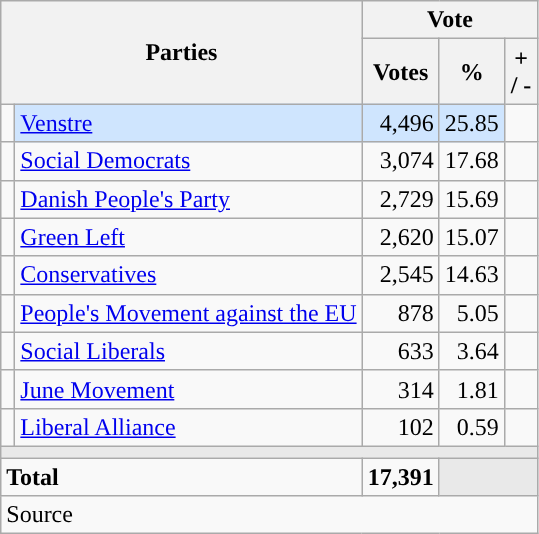<table class="wikitable" style="text-align:right;">
<tr>
<th style="text-align:centre;" rowspan="2" colspan="2" width="225">Parties</th>
<th colspan="3">Vote</th>
</tr>
<tr>
<th width="15">Votes</th>
<th width="15">%</th>
<th width="15">+ / -</th>
</tr>
<tr>
<td width="2" style="color:inherit;background:"></td>
<td bgcolor=#cfe5fe   align="left"><a href='#'>Venstre</a></td>
<td bgcolor=#cfe5fe>4,496</td>
<td bgcolor=#cfe5fe>25.85</td>
<td></td>
</tr>
<tr>
<td width="2" style="color:inherit;background:"></td>
<td align="left"><a href='#'>Social Democrats</a></td>
<td>3,074</td>
<td>17.68</td>
<td></td>
</tr>
<tr>
<td width="2" style="color:inherit;background:"></td>
<td align="left"><a href='#'>Danish People's Party</a></td>
<td>2,729</td>
<td>15.69</td>
<td></td>
</tr>
<tr>
<td width="2" style="color:inherit;background:"></td>
<td align="left"><a href='#'>Green Left</a></td>
<td>2,620</td>
<td>15.07</td>
<td></td>
</tr>
<tr>
<td width="2" style="color:inherit;background:"></td>
<td align="left"><a href='#'>Conservatives</a></td>
<td>2,545</td>
<td>14.63</td>
<td></td>
</tr>
<tr>
<td width="2" style="color:inherit;background:"></td>
<td align="left"><a href='#'>People's Movement against the EU</a></td>
<td>878</td>
<td>5.05</td>
<td></td>
</tr>
<tr>
<td width="2" style="color:inherit;background:"></td>
<td align="left"><a href='#'>Social Liberals</a></td>
<td>633</td>
<td>3.64</td>
<td></td>
</tr>
<tr>
<td width="2" style="color:inherit;background:"></td>
<td align="left"><a href='#'>June Movement</a></td>
<td>314</td>
<td>1.81</td>
<td></td>
</tr>
<tr>
<td width="2" style="color:inherit;background:"></td>
<td align="left"><a href='#'>Liberal Alliance</a></td>
<td>102</td>
<td>0.59</td>
<td></td>
</tr>
<tr>
<td colspan="7" bgcolor="#E9E9E9"></td>
</tr>
<tr>
<td align="left" colspan="2"><strong>Total</strong></td>
<td><strong>17,391</strong></td>
<td bgcolor="#E9E9E9" colspan="2"></td>
</tr>
<tr>
<td align="left" colspan="6">Source</td>
</tr>
</table>
